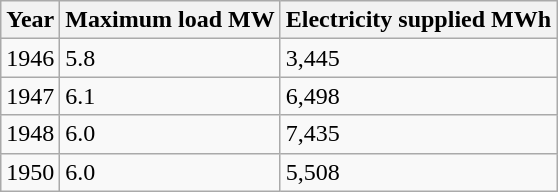<table class="wikitable">
<tr>
<th>Year</th>
<th>Maximum load MW</th>
<th>Electricity  supplied MWh</th>
</tr>
<tr>
<td>1946</td>
<td>5.8</td>
<td>3,445</td>
</tr>
<tr>
<td>1947</td>
<td>6.1</td>
<td>6,498</td>
</tr>
<tr>
<td>1948</td>
<td>6.0</td>
<td>7,435</td>
</tr>
<tr>
<td>1950</td>
<td>6.0</td>
<td>5,508</td>
</tr>
</table>
